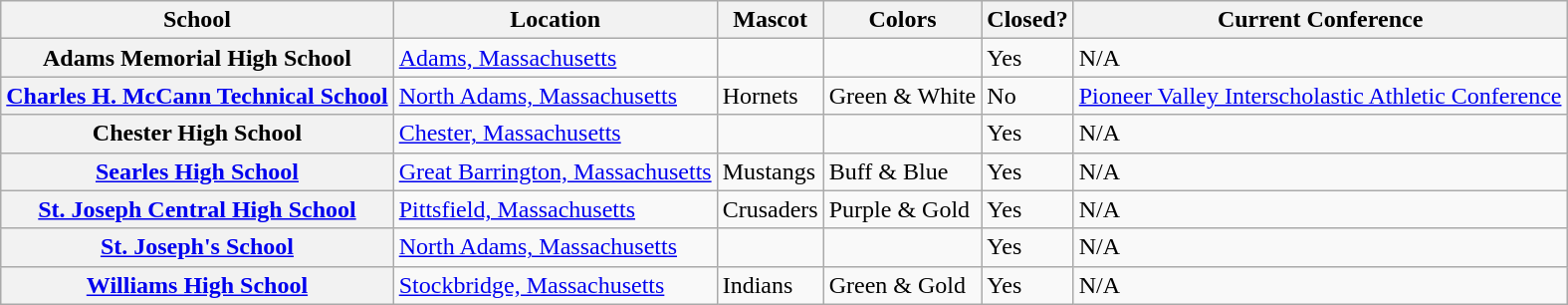<table class="wikitable">
<tr>
<th>School</th>
<th>Location</th>
<th>Mascot</th>
<th>Colors</th>
<th>Closed?</th>
<th>Current Conference</th>
</tr>
<tr>
<th>Adams Memorial High School</th>
<td><a href='#'>Adams, Massachusetts</a></td>
<td></td>
<td></td>
<td>Yes</td>
<td>N/A</td>
</tr>
<tr>
<th><a href='#'>Charles H. McCann Technical School</a></th>
<td><a href='#'>North Adams, Massachusetts</a></td>
<td>Hornets</td>
<td>Green & White  </td>
<td>No</td>
<td><a href='#'>Pioneer Valley Interscholastic Athletic Conference</a></td>
</tr>
<tr>
<th>Chester High School</th>
<td><a href='#'>Chester, Massachusetts</a></td>
<td></td>
<td></td>
<td>Yes</td>
<td>N/A</td>
</tr>
<tr>
<th><a href='#'>Searles High School</a></th>
<td><a href='#'>Great Barrington, Massachusetts</a></td>
<td>Mustangs</td>
<td>Buff & Blue  </td>
<td>Yes</td>
<td>N/A</td>
</tr>
<tr>
<th><a href='#'>St. Joseph Central High School</a></th>
<td><a href='#'>Pittsfield, Massachusetts</a></td>
<td>Crusaders</td>
<td>Purple & Gold  </td>
<td>Yes</td>
<td>N/A</td>
</tr>
<tr>
<th><a href='#'>St. Joseph's School</a></th>
<td><a href='#'>North Adams, Massachusetts</a></td>
<td></td>
<td></td>
<td>Yes</td>
<td>N/A</td>
</tr>
<tr>
<th><a href='#'>Williams High School</a></th>
<td><a href='#'>Stockbridge, Massachusetts</a></td>
<td>Indians</td>
<td>Green & Gold  </td>
<td>Yes</td>
<td>N/A</td>
</tr>
</table>
